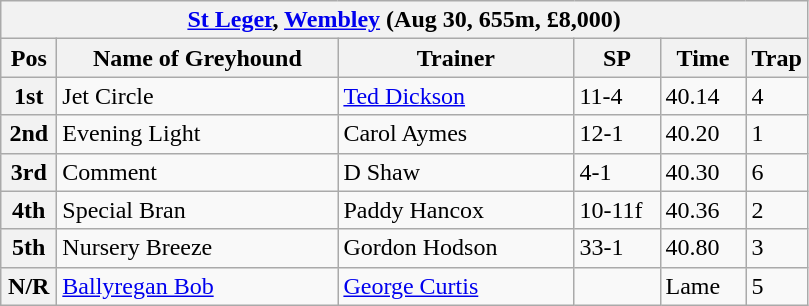<table class="wikitable">
<tr>
<th colspan="6"><a href='#'>St Leger</a>, <a href='#'>Wembley</a> (Aug 30, 655m, £8,000)</th>
</tr>
<tr>
<th width=30>Pos</th>
<th width=180>Name of Greyhound</th>
<th width=150>Trainer</th>
<th width=50>SP</th>
<th width=50>Time</th>
<th width=30>Trap</th>
</tr>
<tr>
<th>1st</th>
<td>Jet Circle</td>
<td><a href='#'>Ted Dickson</a></td>
<td>11-4</td>
<td>40.14</td>
<td>4</td>
</tr>
<tr>
<th>2nd</th>
<td>Evening Light</td>
<td>Carol Aymes</td>
<td>12-1</td>
<td>40.20</td>
<td>1</td>
</tr>
<tr>
<th>3rd</th>
<td>Comment</td>
<td>D Shaw</td>
<td>4-1</td>
<td>40.30</td>
<td>6</td>
</tr>
<tr>
<th>4th</th>
<td>Special Bran</td>
<td>Paddy Hancox</td>
<td>10-11f</td>
<td>40.36</td>
<td>2</td>
</tr>
<tr>
<th>5th</th>
<td>Nursery Breeze</td>
<td>Gordon Hodson</td>
<td>33-1</td>
<td>40.80</td>
<td>3</td>
</tr>
<tr>
<th>N/R</th>
<td><a href='#'>Ballyregan Bob</a></td>
<td><a href='#'>George Curtis</a></td>
<td></td>
<td>Lame</td>
<td>5</td>
</tr>
</table>
